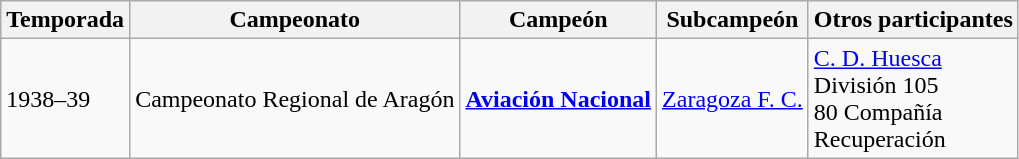<table class="wikitable">
<tr>
<th>Temporada</th>
<th>Campeonato</th>
<th>Campeón</th>
<th>Subcampeón</th>
<th>Otros participantes</th>
</tr>
<tr>
<td>1938–39</td>
<td>Campeonato Regional de Aragón</td>
<td><strong><a href='#'>Aviación Nacional</a></strong></td>
<td><a href='#'>Zaragoza F. C.</a></td>
<td><a href='#'>C. D. Huesca</a><br>División 105<br>80 Compañía<br>Recuperación</td>
</tr>
</table>
